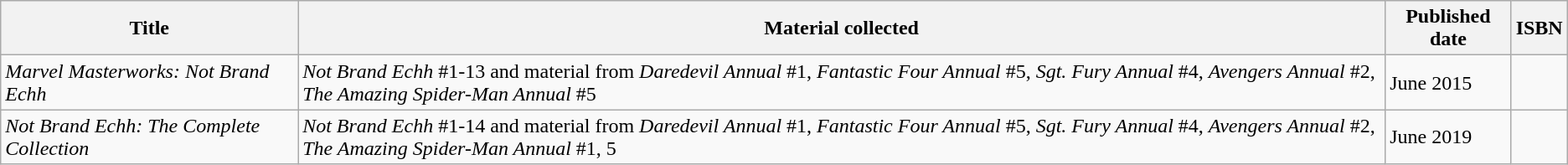<table class="wikitable">
<tr>
<th>Title</th>
<th>Material collected</th>
<th>Published date</th>
<th>ISBN</th>
</tr>
<tr>
<td><em>Marvel Masterworks: Not Brand Echh</em></td>
<td><em>Not Brand Echh</em> #1-13 and material from <em>Daredevil Annual</em> #1, <em>Fantastic Four Annual</em> #5, <em>Sgt. Fury Annual</em> #4, <em>Avengers Annual</em> #2, <em>The Amazing Spider-Man Annual</em> #5</td>
<td>June 2015</td>
<td></td>
</tr>
<tr>
<td><em>Not Brand Echh: The Complete Collection</em></td>
<td><em>Not Brand Echh</em> #1-14 and material from <em>Daredevil Annual</em> #1, <em>Fantastic Four Annual</em> #5, <em>Sgt. Fury Annual</em> #4, <em>Avengers Annual</em> #2, <em>The Amazing Spider-Man Annual</em> #1, 5</td>
<td>June 2019</td>
<td></td>
</tr>
</table>
